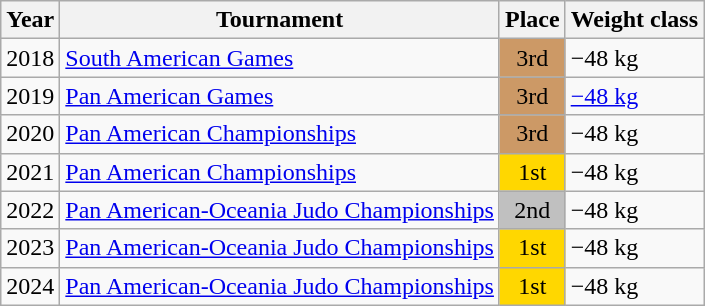<table class=wikitable>
<tr>
<th>Year</th>
<th>Tournament</th>
<th>Place</th>
<th>Weight class</th>
</tr>
<tr>
<td>2018</td>
<td><a href='#'>South American Games</a></td>
<td bgcolor="cc9966" align="center">3rd</td>
<td>−48 kg</td>
</tr>
<tr>
<td>2019</td>
<td><a href='#'>Pan American Games</a></td>
<td bgcolor="cc9966" align="center">3rd</td>
<td><a href='#'>−48 kg</a></td>
</tr>
<tr>
<td>2020</td>
<td><a href='#'>Pan American Championships</a></td>
<td bgcolor="cc9966" align="center">3rd</td>
<td>−48 kg</td>
</tr>
<tr>
<td>2021</td>
<td><a href='#'>Pan American Championships</a></td>
<td bgcolor="gold" align="center">1st</td>
<td>−48 kg</td>
</tr>
<tr>
<td>2022</td>
<td><a href='#'>Pan American-Oceania Judo Championships</a></td>
<td bgcolor="silver" align="center">2nd</td>
<td>−48 kg</td>
</tr>
<tr>
<td>2023</td>
<td><a href='#'>Pan American-Oceania Judo Championships</a></td>
<td bgcolor="gold" align="center">1st</td>
<td>−48 kg</td>
</tr>
<tr>
<td>2024</td>
<td><a href='#'>Pan American-Oceania Judo Championships</a></td>
<td bgcolor="gold" align="center">1st</td>
<td>−48 kg</td>
</tr>
</table>
